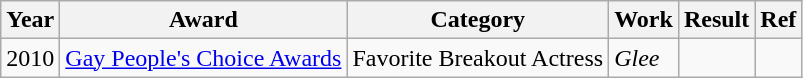<table class="wikitable">
<tr>
<th>Year</th>
<th>Award</th>
<th>Category</th>
<th>Work</th>
<th>Result</th>
<th>Ref</th>
</tr>
<tr>
<td>2010</td>
<td><a href='#'>Gay People's Choice Awards</a></td>
<td>Favorite Breakout Actress</td>
<td><em>Glee</em></td>
<td></td>
<td></td>
</tr>
</table>
